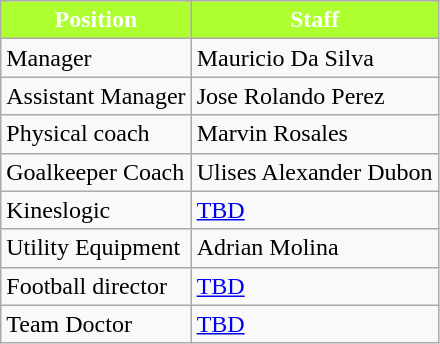<table class="wikitable">
<tr>
<th style="color:White; background:#ADFF2F;">Position</th>
<th style="color:White; background:#ADFF2F;">Staff</th>
</tr>
<tr>
<td>Manager</td>
<td> Mauricio Da Silva</td>
</tr>
<tr>
<td>Assistant Manager</td>
<td> Jose Rolando Perez</td>
</tr>
<tr>
<td>Physical coach</td>
<td> Marvin Rosales</td>
</tr>
<tr>
<td>Goalkeeper Coach</td>
<td> Ulises Alexander Dubon</td>
</tr>
<tr>
<td>Kineslogic</td>
<td> <a href='#'>TBD</a></td>
</tr>
<tr>
<td>Utility Equipment</td>
<td> Adrian Molina</td>
</tr>
<tr>
<td>Football director</td>
<td> <a href='#'>TBD</a></td>
</tr>
<tr>
<td>Team Doctor</td>
<td> <a href='#'>TBD</a></td>
</tr>
</table>
